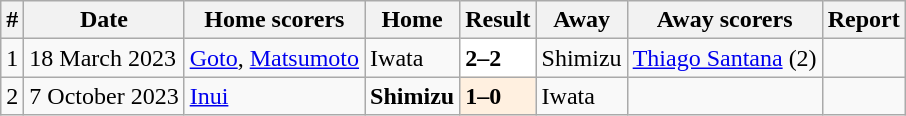<table class="wikitable">
<tr>
<th>#</th>
<th>Date</th>
<th>Home scorers</th>
<th>Home</th>
<th>Result</th>
<th>Away</th>
<th>Away scorers</th>
<th>Report</th>
</tr>
<tr>
<td>1</td>
<td>18 March 2023</td>
<td><a href='#'>Goto</a>, <a href='#'>Matsumoto</a></td>
<td>Iwata</td>
<td style="background:#ffffff;"><strong>2–2</strong></td>
<td>Shimizu</td>
<td><a href='#'>Thiago Santana</a> (2)</td>
<td></td>
</tr>
<tr>
<td>2</td>
<td>7 October 2023</td>
<td><a href='#'>Inui</a></td>
<td><strong>Shimizu</strong></td>
<td style="background:#fff0e0;"><strong>1–0</strong></td>
<td>Iwata</td>
<td></td>
<td></td>
</tr>
</table>
